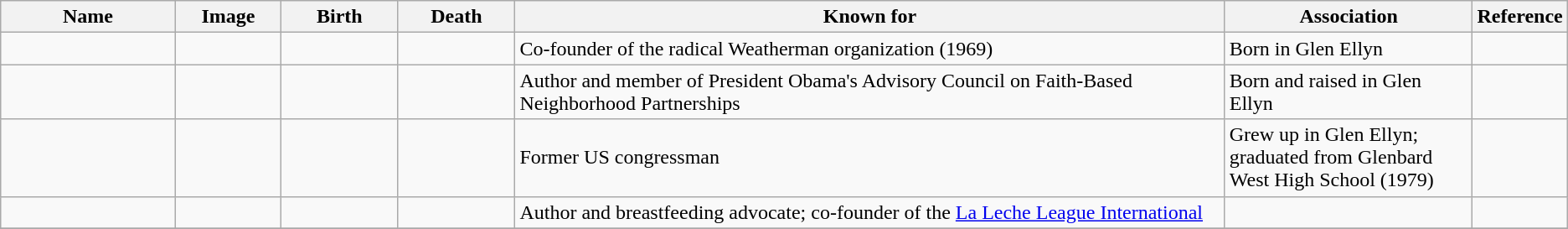<table class="wikitable sortable">
<tr>
<th scope="col" width="140">Name</th>
<th scope="col" width="80" class="unsortable">Image</th>
<th scope="col" width="90">Birth</th>
<th scope="col" width="90">Death</th>
<th scope="col" width="600" class="unsortable">Known for</th>
<th scope="col" width="200" class="unsortable">Association</th>
<th scope="col" width="30" class="unsortable">Reference</th>
</tr>
<tr>
<td></td>
<td></td>
<td align=right></td>
<td></td>
<td>Co-founder of the radical Weatherman organization (1969)</td>
<td>Born in Glen Ellyn</td>
<td align="center"></td>
</tr>
<tr>
<td></td>
<td></td>
<td></td>
<td></td>
<td>Author and member of President Obama's Advisory Council on Faith-Based Neighborhood Partnerships</td>
<td>Born and raised in Glen Ellyn</td>
<td align="center"></td>
</tr>
<tr>
<td></td>
<td></td>
<td align=right></td>
<td></td>
<td>Former US congressman</td>
<td>Grew up in Glen Ellyn; graduated from Glenbard West High School (1979)</td>
<td align="center"></td>
</tr>
<tr>
<td></td>
<td></td>
<td align=right></td>
<td align=right></td>
<td>Author and breastfeeding advocate; co-founder of the <a href='#'>La Leche League International</a></td>
<td></td>
<td align="center"></td>
</tr>
<tr>
</tr>
</table>
